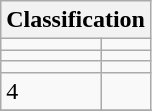<table class="wikitable" font-size: 90%;>
<tr>
<th colspan=2>Classification</th>
</tr>
<tr valign="top">
<td></td>
<td></td>
</tr>
<tr>
<td></td>
<td></td>
</tr>
<tr>
<td></td>
<td></td>
</tr>
<tr>
<td>4</td>
<td></td>
</tr>
<tr>
</tr>
</table>
